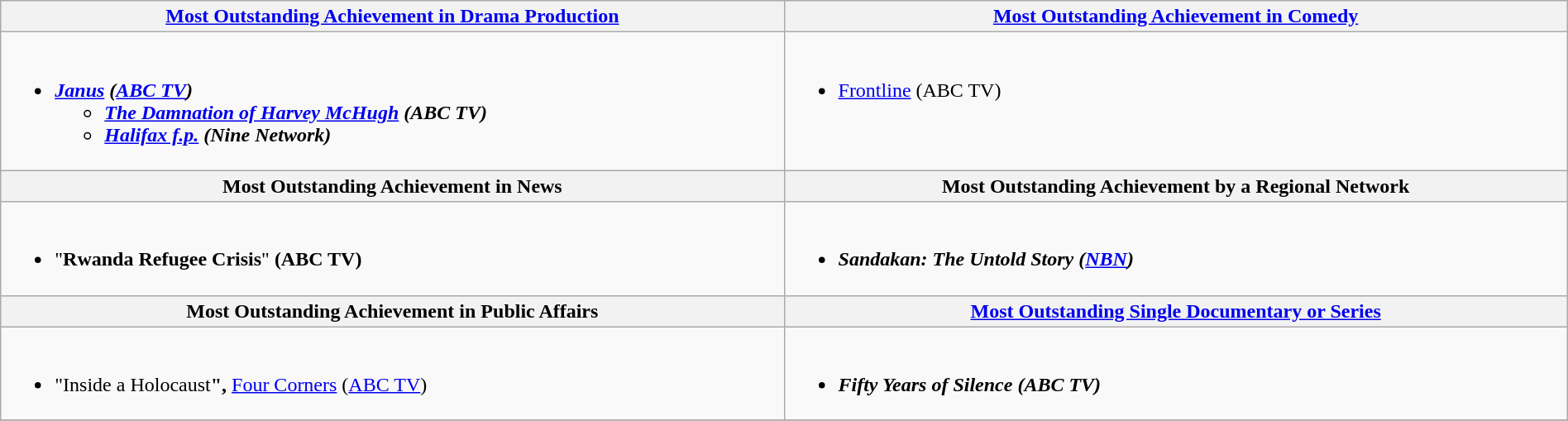<table class=wikitable width="100%">
<tr>
<th width="50%"><a href='#'>Most Outstanding Achievement in Drama Production</a></th>
<th width="50%"><a href='#'>Most Outstanding Achievement in Comedy</a></th>
</tr>
<tr>
<td valign="top"><br><ul><li><strong><em><a href='#'>Janus</a><em> (<a href='#'>ABC TV</a>)<strong><ul><li></em><a href='#'>The Damnation of Harvey McHugh</a><em> (ABC TV)</li><li></em><a href='#'>Halifax f.p.</a><em> (Nine Network)</li></ul></li></ul></td>
<td valign="top"><br><ul><li></em></strong><a href='#'>Frontline</a></em> (ABC TV)</strong></li></ul></td>
</tr>
<tr>
<th width="50%">Most Outstanding Achievement in News</th>
<th width="50%">Most Outstanding Achievement by a Regional Network</th>
</tr>
<tr>
<td valign="top"><br><ul><li>"<strong>Rwanda Refugee Crisis</strong>" <strong>(ABC TV)</strong></li></ul></td>
<td valign="top"><br><ul><li><strong><em>Sandakan: The Untold Story<em> (<a href='#'>NBN</a>)<strong></li></ul></td>
</tr>
<tr>
<th width="50%">Most Outstanding Achievement in Public Affairs</th>
<th width="50%"><a href='#'>Most Outstanding Single Documentary or Series</a></th>
</tr>
<tr>
<td valign="top"><br><ul><li>"</strong>Inside a Holocaust<strong>", </em></strong><a href='#'>Four Corners</a></em> (<a href='#'>ABC TV</a>)</strong></li></ul></td>
<td valign="top"><br><ul><li><strong><em>Fifty Years of Silence<em> (ABC TV)<strong></li></ul></td>
</tr>
<tr>
</tr>
</table>
